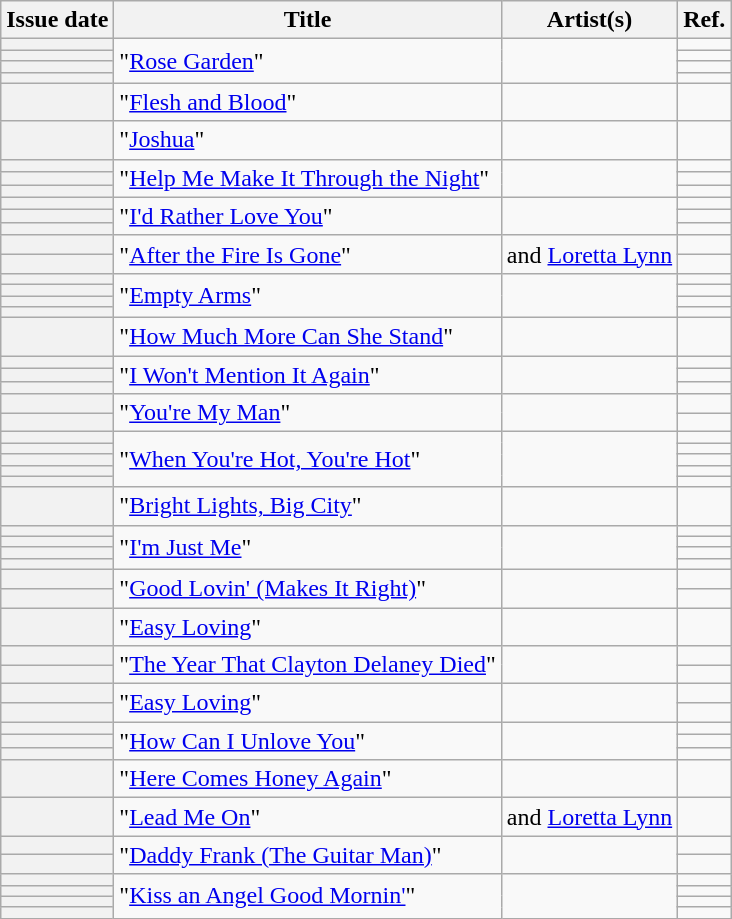<table class="wikitable sortable plainrowheaders">
<tr>
<th scope=col>Issue date</th>
<th scope=col>Title</th>
<th scope=col>Artist(s)</th>
<th scope=col class=unsortable>Ref.</th>
</tr>
<tr>
<th scope=row></th>
<td rowspan=4>"<a href='#'>Rose Garden</a>"</td>
<td rowspan=4></td>
<td style="text-align: center;"></td>
</tr>
<tr>
<th scope=row></th>
<td style="text-align: center;"></td>
</tr>
<tr>
<th scope=row></th>
<td style="text-align: center;"></td>
</tr>
<tr>
<th scope=row></th>
<td style="text-align: center;"></td>
</tr>
<tr>
<th scope=row></th>
<td>"<a href='#'>Flesh and Blood</a>"</td>
<td></td>
<td style="text-align: center;"></td>
</tr>
<tr>
<th scope=row></th>
<td>"<a href='#'>Joshua</a>"</td>
<td></td>
<td style="text-align: center;"></td>
</tr>
<tr>
<th scope=row></th>
<td rowspan=3>"<a href='#'>Help Me Make It Through the Night</a>"</td>
<td rowspan=3></td>
<td style="text-align: center;"></td>
</tr>
<tr>
<th scope=row></th>
<td style="text-align: center;"></td>
</tr>
<tr>
<th scope=row></th>
<td style="text-align: center;"></td>
</tr>
<tr>
<th scope=row></th>
<td rowspan=3>"<a href='#'>I'd Rather Love You</a>"</td>
<td rowspan=3></td>
<td style="text-align: center;"></td>
</tr>
<tr>
<th scope=row></th>
<td style="text-align: center;"></td>
</tr>
<tr>
<th scope=row></th>
<td style="text-align: center;"></td>
</tr>
<tr>
<th scope=row></th>
<td rowspan=2>"<a href='#'>After the Fire Is Gone</a>"</td>
<td rowspan=2> and <a href='#'>Loretta Lynn</a></td>
<td style="text-align: center;"></td>
</tr>
<tr>
<th scope=row></th>
<td style="text-align: center;"></td>
</tr>
<tr>
<th scope=row></th>
<td rowspan=4>"<a href='#'>Empty Arms</a>"</td>
<td rowspan=4></td>
<td style="text-align: center;"></td>
</tr>
<tr>
<th scope=row></th>
<td style="text-align: center;"></td>
</tr>
<tr>
<th scope=row></th>
<td style="text-align: center;"></td>
</tr>
<tr>
<th scope=row></th>
<td style="text-align: center;"></td>
</tr>
<tr>
<th scope=row></th>
<td>"<a href='#'>How Much More Can She Stand</a>"</td>
<td></td>
<td style="text-align: center;"></td>
</tr>
<tr>
<th scope=row></th>
<td rowspan=3>"<a href='#'>I Won't Mention It Again</a>"</td>
<td rowspan=3></td>
<td style="text-align: center;"></td>
</tr>
<tr>
<th scope=row></th>
<td style="text-align: center;"></td>
</tr>
<tr>
<th scope=row></th>
<td style="text-align: center;"></td>
</tr>
<tr>
<th scope=row></th>
<td rowspan=2>"<a href='#'>You're My Man</a>"</td>
<td rowspan=2></td>
<td style="text-align: center;"></td>
</tr>
<tr>
<th scope=row></th>
<td style="text-align: center;"></td>
</tr>
<tr>
<th scope=row></th>
<td rowspan=5>"<a href='#'>When You're Hot, You're Hot</a>"</td>
<td rowspan=5></td>
<td style="text-align: center;"></td>
</tr>
<tr>
<th scope=row></th>
<td style="text-align: center;"></td>
</tr>
<tr>
<th scope=row></th>
<td style="text-align: center;"></td>
</tr>
<tr>
<th scope=row></th>
<td style="text-align: center;"></td>
</tr>
<tr>
<th scope=row></th>
<td style="text-align: center;"></td>
</tr>
<tr>
<th scope=row></th>
<td>"<a href='#'>Bright Lights, Big City</a>"</td>
<td></td>
<td style="text-align: center;"></td>
</tr>
<tr>
<th scope=row></th>
<td rowspan=4>"<a href='#'>I'm Just Me</a>"</td>
<td rowspan=4></td>
<td style="text-align: center;"></td>
</tr>
<tr>
<th scope=row></th>
<td style="text-align: center;"></td>
</tr>
<tr>
<th scope=row></th>
<td style="text-align: center;"></td>
</tr>
<tr>
<th scope=row></th>
<td style="text-align: center;"></td>
</tr>
<tr>
<th scope=row></th>
<td rowspan=2>"<a href='#'>Good Lovin' (Makes It Right)</a>"</td>
<td rowspan=2></td>
<td style="text-align: center;"></td>
</tr>
<tr>
<th scope=row></th>
<td style="text-align: center;"></td>
</tr>
<tr>
<th scope=row></th>
<td>"<a href='#'>Easy Loving</a>"</td>
<td></td>
<td style="text-align: center;"></td>
</tr>
<tr>
<th scope=row></th>
<td rowspan=2>"<a href='#'>The Year That Clayton Delaney Died</a>"</td>
<td rowspan=2></td>
<td style="text-align: center;"></td>
</tr>
<tr>
<th scope=row></th>
<td style="text-align: center;"></td>
</tr>
<tr>
<th scope=row></th>
<td rowspan=2>"<a href='#'>Easy Loving</a>"</td>
<td rowspan=2></td>
<td style="text-align: center;"></td>
</tr>
<tr>
<th scope=row></th>
<td style="text-align: center;"></td>
</tr>
<tr>
<th scope=row></th>
<td rowspan=3>"<a href='#'>How Can I Unlove You</a>"</td>
<td rowspan=3></td>
<td style="text-align: center;"></td>
</tr>
<tr>
<th scope=row></th>
<td style="text-align: center;"></td>
</tr>
<tr>
<th scope=row></th>
<td style="text-align: center;"></td>
</tr>
<tr>
<th scope=row></th>
<td>"<a href='#'>Here Comes Honey Again</a>"</td>
<td></td>
<td style="text-align: center;"></td>
</tr>
<tr>
<th scope=row></th>
<td>"<a href='#'>Lead Me On</a>"</td>
<td> and <a href='#'>Loretta Lynn</a></td>
<td style="text-align: center;"></td>
</tr>
<tr>
<th scope=row></th>
<td rowspan=2>"<a href='#'>Daddy Frank (The Guitar Man)</a>"</td>
<td rowspan=2></td>
<td style="text-align: center;"></td>
</tr>
<tr>
<th scope=row></th>
<td style="text-align: center;"></td>
</tr>
<tr>
<th scope=row></th>
<td rowspan=4>"<a href='#'>Kiss an Angel Good Mornin'</a>"</td>
<td rowspan=4></td>
<td style="text-align: center;"></td>
</tr>
<tr>
<th scope=row></th>
<td style="text-align: center;"></td>
</tr>
<tr>
<th scope=row></th>
<td style="text-align: center;"></td>
</tr>
<tr>
<th scope=row></th>
<td style="text-align: center;"></td>
</tr>
</table>
